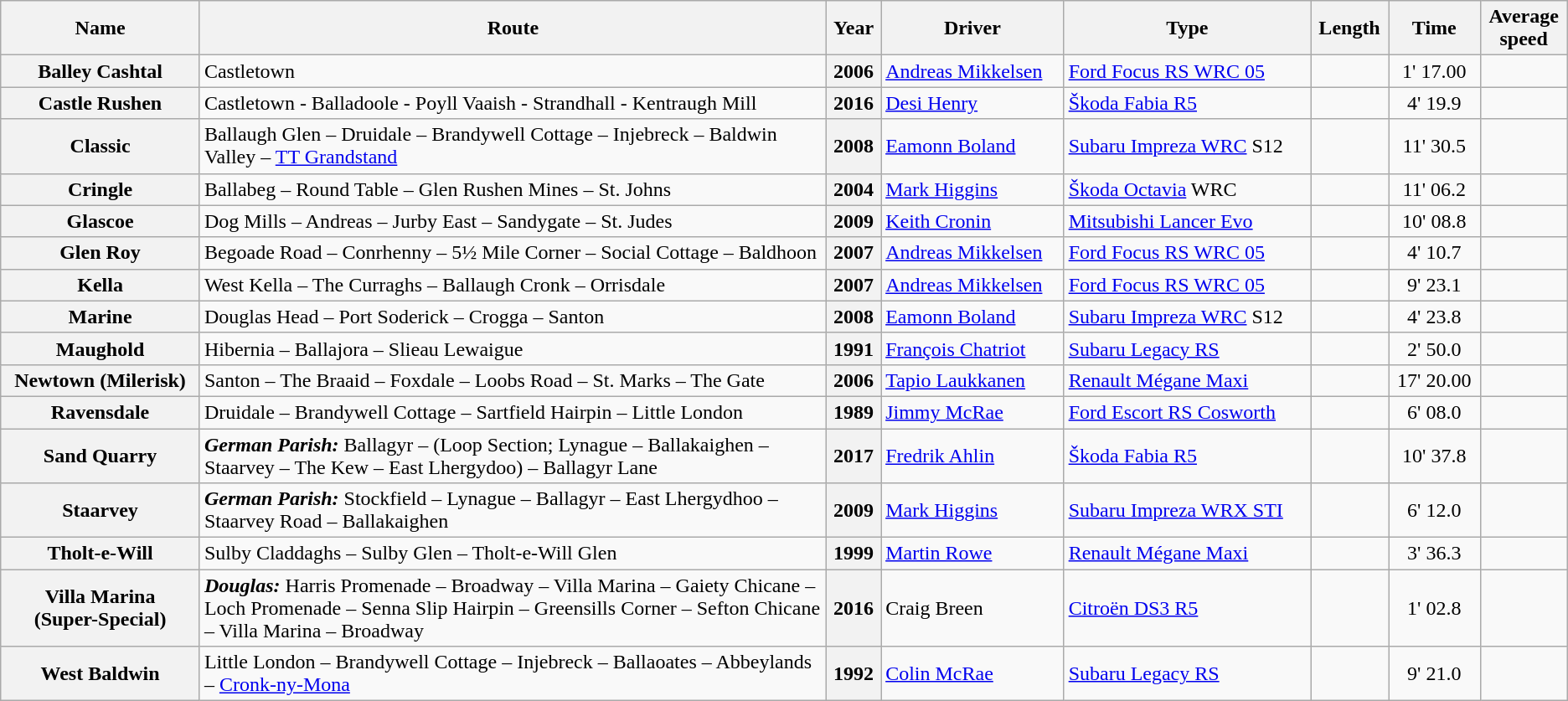<table class="wikitable" style="text-align: center">
<tr>
<th>Name</th>
<th style="width:40%">Route</th>
<th>Year</th>
<th>Driver</th>
<th>Type</th>
<th>Length</th>
<th>Time</th>
<th>Average<br>speed</th>
</tr>
<tr>
<th>Balley Cashtal</th>
<td align=left>Castletown</td>
<th>2006</th>
<td align=left> <a href='#'>Andreas Mikkelsen</a></td>
<td align=left><a href='#'>Ford Focus RS WRC 05</a></td>
<td></td>
<td>1' 17.00</td>
<td></td>
</tr>
<tr>
<th>Castle Rushen</th>
<td align=left>Castletown - Balladoole - Poyll Vaaish - Strandhall  - Kentraugh Mill</td>
<th>2016</th>
<td align=left> <a href='#'>Desi Henry</a></td>
<td align=left><a href='#'>Škoda Fabia R5</a></td>
<td></td>
<td>4' 19.9</td>
<td></td>
</tr>
<tr>
<th>Classic</th>
<td align=left>Ballaugh Glen – Druidale – Brandywell Cottage – Injebreck – Baldwin Valley – <a href='#'>TT Grandstand</a></td>
<th>2008</th>
<td align=left> <a href='#'>Eamonn Boland</a></td>
<td align=left><a href='#'>Subaru Impreza WRC</a> S12</td>
<td></td>
<td>11' 30.5</td>
<td></td>
</tr>
<tr>
<th>Cringle</th>
<td align=left>Ballabeg – Round Table – Glen Rushen Mines – St. Johns</td>
<th>2004</th>
<td align=left> <a href='#'>Mark Higgins</a></td>
<td align=left><a href='#'>Škoda Octavia</a> WRC</td>
<td></td>
<td>11' 06.2</td>
<td></td>
</tr>
<tr>
<th>Glascoe</th>
<td align=left>Dog Mills – Andreas – Jurby East – Sandygate – St. Judes</td>
<th>2009</th>
<td align=left> <a href='#'>Keith Cronin</a></td>
<td align=left><a href='#'>Mitsubishi Lancer Evo</a></td>
<td></td>
<td>10' 08.8</td>
<td></td>
</tr>
<tr>
<th>Glen Roy</th>
<td align=left>Begoade Road – Conrhenny – 5½ Mile Corner – Social Cottage – Baldhoon</td>
<th>2007</th>
<td align=left> <a href='#'>Andreas Mikkelsen</a></td>
<td align=left><a href='#'>Ford Focus RS WRC 05</a></td>
<td></td>
<td>4' 10.7</td>
<td></td>
</tr>
<tr>
<th>Kella</th>
<td align=left>West Kella – The Curraghs – Ballaugh Cronk – Orrisdale</td>
<th>2007</th>
<td align=left> <a href='#'>Andreas Mikkelsen</a></td>
<td align=left><a href='#'>Ford Focus RS WRC 05</a></td>
<td></td>
<td>9' 23.1</td>
<td></td>
</tr>
<tr>
<th>Marine</th>
<td align=left>Douglas Head – Port Soderick – Crogga – Santon</td>
<th>2008</th>
<td align=left> <a href='#'>Eamonn Boland</a></td>
<td align=left><a href='#'>Subaru Impreza WRC</a> S12</td>
<td></td>
<td>4' 23.8</td>
<td></td>
</tr>
<tr>
<th>Maughold</th>
<td align=left>Hibernia – Ballajora – Slieau Lewaigue</td>
<th>1991</th>
<td align=left> <a href='#'>François Chatriot</a></td>
<td align=left><a href='#'>Subaru Legacy RS</a></td>
<td></td>
<td>2' 50.0</td>
<td></td>
</tr>
<tr>
<th>Newtown (Milerisk)</th>
<td align=left>Santon – The Braaid – Foxdale – Loobs Road – St. Marks – The Gate</td>
<th>2006</th>
<td align=left> <a href='#'>Tapio Laukkanen</a></td>
<td align=left><a href='#'>Renault Mégane Maxi</a></td>
<td></td>
<td>17' 20.00</td>
<td></td>
</tr>
<tr>
<th>Ravensdale</th>
<td align=left>Druidale – Brandywell Cottage – Sartfield Hairpin – Little London</td>
<th>1989</th>
<td align=left> <a href='#'>Jimmy McRae</a></td>
<td align=left><a href='#'>Ford Escort RS Cosworth</a></td>
<td></td>
<td>6' 08.0</td>
<td></td>
</tr>
<tr>
<th>Sand Quarry</th>
<td align=left><strong><em>German Parish:</em></strong> Ballagyr – (Loop Section; Lynague –  Ballakaighen – Staarvey – The Kew – East Lhergydoo) – Ballagyr Lane</td>
<th>2017</th>
<td align=left> <a href='#'>Fredrik Ahlin</a></td>
<td align=left><a href='#'>Škoda Fabia R5</a></td>
<td></td>
<td>10' 37.8</td>
<td></td>
</tr>
<tr>
<th>Staarvey</th>
<td align=left><strong><em>German Parish:</em></strong> Stockfield – Lynague – Ballagyr – East Lhergydhoo – Staarvey Road – Ballakaighen</td>
<th>2009</th>
<td align=left> <a href='#'>Mark Higgins</a></td>
<td align=left><a href='#'>Subaru Impreza WRX STI</a></td>
<td></td>
<td>6' 12.0</td>
<td></td>
</tr>
<tr>
<th>Tholt-e-Will</th>
<td align=left>Sulby Claddaghs – Sulby Glen – Tholt-e-Will Glen</td>
<th>1999</th>
<td align=left> <a href='#'>Martin Rowe</a></td>
<td align=left><a href='#'>Renault Mégane Maxi</a></td>
<td></td>
<td>3' 36.3</td>
<td></td>
</tr>
<tr>
<th>Villa Marina <br> (Super-Special)</th>
<td align=left><strong><em>Douglas:</em></strong> Harris Promenade – Broadway – Villa Marina – Gaiety Chicane – Loch Promenade – Senna Slip Hairpin – Greensills Corner – Sefton Chicane – Villa Marina – Broadway</td>
<th>2016</th>
<td align=left> Craig Breen</td>
<td align=left><a href='#'>Citroën DS3 R5</a></td>
<td></td>
<td>1' 02.8</td>
<td></td>
</tr>
<tr>
<th>West Baldwin</th>
<td align=left>Little London – Brandywell Cottage – Injebreck – Ballaoates – Abbeylands – <a href='#'>Cronk-ny-Mona</a></td>
<th>1992</th>
<td align=left> <a href='#'>Colin McRae</a></td>
<td align=left><a href='#'>Subaru Legacy RS</a></td>
<td></td>
<td>9' 21.0</td>
<td></td>
</tr>
</table>
